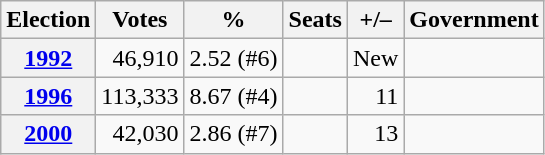<table class=wikitable style="text-align: right;">
<tr>
<th>Election</th>
<th>Votes</th>
<th>%</th>
<th>Seats</th>
<th>+/–</th>
<th>Government</th>
</tr>
<tr>
<th><a href='#'>1992</a></th>
<td>46,910</td>
<td>2.52 (#6)</td>
<td></td>
<td>New</td>
<td></td>
</tr>
<tr>
<th><a href='#'>1996</a></th>
<td>113,333</td>
<td>8.67 (#4)</td>
<td></td>
<td> 11</td>
<td></td>
</tr>
<tr>
<th><a href='#'>2000</a></th>
<td>42,030</td>
<td>2.86 (#7)</td>
<td></td>
<td> 13</td>
<td></td>
</tr>
</table>
